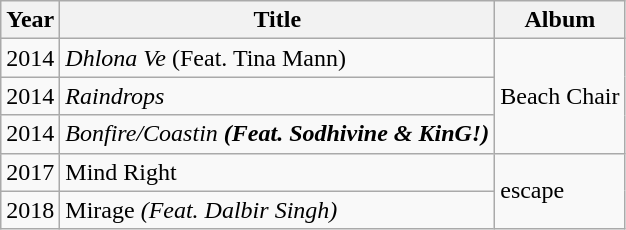<table class="wikitable sortable">
<tr>
<th>Year</th>
<th>Title</th>
<th>Album</th>
</tr>
<tr>
<td>2014</td>
<td><em>Dhlona Ve</em> (Feat. Tina Mann)</td>
<td rowspan="3">Beach Chair</td>
</tr>
<tr>
<td>2014</td>
<td><em>Raindrops</em></td>
</tr>
<tr>
<td>2014</td>
<td><em>Bonfire/Coastin<strong> (Feat. Sodhivine & KinG!)</td>
</tr>
<tr>
<td>2017</td>
<td></em>Mind Right<em></td>
<td rowspan="2">escape</td>
</tr>
<tr>
<td>2018</td>
<td></em>Mirage<em> (Feat. Dalbir Singh)</td>
</tr>
</table>
